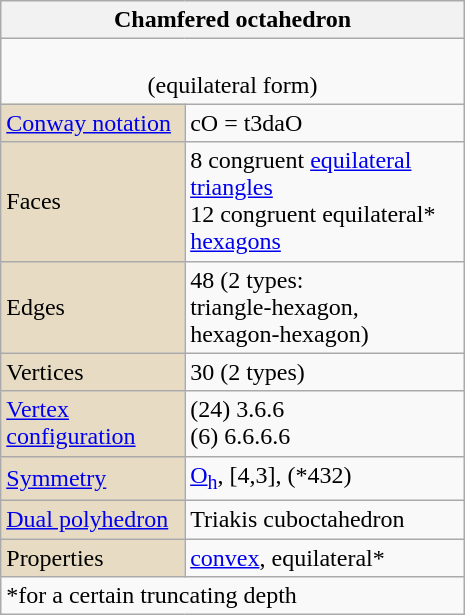<table class=wikitable align="right" width=310>
<tr>
<th bgcolor=#e7dcc3 colspan=2>Chamfered octahedron</th>
</tr>
<tr>
<td align=center colspan=2><br><span>(equilateral form)</span></td>
</tr>
<tr>
<td bgcolor=#e7dcc3><a href='#'>Conway notation</a></td>
<td>cO = t3daO</td>
</tr>
<tr>
<td bgcolor=#e7dcc3>Faces</td>
<td>8 congruent <a href='#'>equilateral triangles</a><br>12 congruent equilateral* <a href='#'>hexagons</a></td>
</tr>
<tr>
<td bgcolor=#e7dcc3>Edges</td>
<td>48 (2 types:<br>triangle-hexagon,<br>hexagon-hexagon)</td>
</tr>
<tr>
<td bgcolor=#e7dcc3>Vertices</td>
<td>30 (2 types)</td>
</tr>
<tr>
<td bgcolor=#e7dcc3><a href='#'>Vertex configuration</a></td>
<td>(24) 3.6.6<br>(6) 6.6.6.6</td>
</tr>
<tr>
<td bgcolor=#e7dcc3><a href='#'>Symmetry</a></td>
<td><a href='#'>O<sub>h</sub></a>, [4,3], (*432)</td>
</tr>
<tr>
<td bgcolor=#e7dcc3><a href='#'>Dual polyhedron</a></td>
<td>Triakis cuboctahedron</td>
</tr>
<tr>
<td bgcolor=#e7dcc3>Properties</td>
<td><a href='#'>convex</a>, equilateral*</td>
</tr>
<tr>
<td colspan=2>*<span>for a certain truncating depth</span></td>
</tr>
</table>
